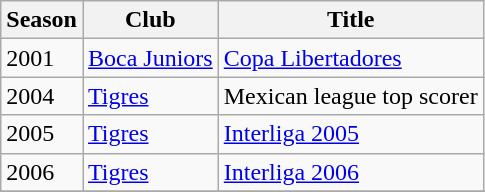<table class="wikitable">
<tr>
<th>Season</th>
<th>Club</th>
<th>Title</th>
</tr>
<tr>
<td>2001</td>
<td><a href='#'>Boca Juniors</a></td>
<td><a href='#'>Copa Libertadores</a></td>
</tr>
<tr>
<td>2004</td>
<td><a href='#'>Tigres</a></td>
<td>Mexican league top scorer</td>
</tr>
<tr>
<td>2005</td>
<td><a href='#'>Tigres</a></td>
<td><a href='#'>Interliga 2005</a></td>
</tr>
<tr>
<td>2006</td>
<td><a href='#'>Tigres</a></td>
<td><a href='#'>Interliga 2006</a></td>
</tr>
<tr>
</tr>
</table>
